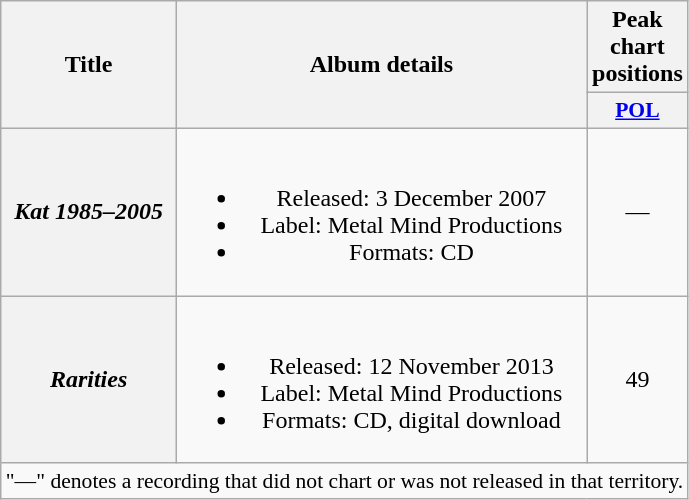<table class="wikitable plainrowheaders" style="text-align:center;">
<tr>
<th scope="col" rowspan="2">Title</th>
<th scope="col" rowspan="2">Album details</th>
<th scope="col" colspan="1">Peak chart positions</th>
</tr>
<tr>
<th scope="col" style="width:3em;font-size:90%;"><a href='#'>POL</a><br></th>
</tr>
<tr>
<th scope="row"><em>Kat 1985–2005</em></th>
<td><br><ul><li>Released: 3 December 2007</li><li>Label: Metal Mind Productions</li><li>Formats: CD</li></ul></td>
<td>—</td>
</tr>
<tr>
<th scope="row"><em>Rarities</em></th>
<td><br><ul><li>Released: 12 November 2013</li><li>Label: Metal Mind Productions</li><li>Formats: CD, digital download</li></ul></td>
<td>49</td>
</tr>
<tr>
<td colspan="15" style="font-size:90%">"—" denotes a recording that did not chart or was not released in that territory.</td>
</tr>
</table>
